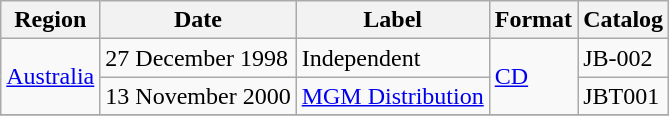<table class="wikitable">
<tr>
<th>Region</th>
<th>Date</th>
<th>Label</th>
<th>Format</th>
<th>Catalog</th>
</tr>
<tr>
<td rowspan="2"><a href='#'>Australia</a></td>
<td>27 December 1998</td>
<td>Independent</td>
<td rowspan="2"><a href='#'>CD</a></td>
<td>JB-002</td>
</tr>
<tr>
<td>13 November 2000</td>
<td><a href='#'>MGM Distribution</a></td>
<td>JBT001</td>
</tr>
<tr>
</tr>
</table>
